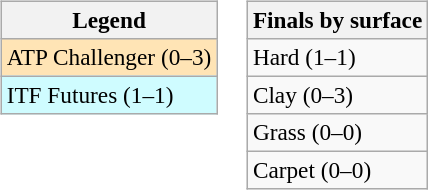<table>
<tr valign=top>
<td><br><table class=wikitable style=font-size:97%>
<tr>
<th>Legend</th>
</tr>
<tr bgcolor=moccasin>
<td>ATP Challenger (0–3)</td>
</tr>
<tr bgcolor=cffcff>
<td>ITF Futures (1–1)</td>
</tr>
</table>
</td>
<td><br><table class=wikitable style=font-size:97%>
<tr>
<th>Finals by surface</th>
</tr>
<tr>
<td>Hard (1–1)</td>
</tr>
<tr>
<td>Clay (0–3)</td>
</tr>
<tr>
<td>Grass (0–0)</td>
</tr>
<tr>
<td>Carpet (0–0)</td>
</tr>
</table>
</td>
</tr>
</table>
